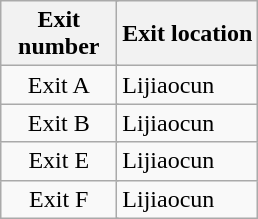<table class="wikitable">
<tr>
<th style="width:70px" colspan="2">Exit number</th>
<th>Exit location</th>
</tr>
<tr>
<td align="center" colspan="2">Exit A</td>
<td>Lijiaocun</td>
</tr>
<tr>
<td align="center" colspan="2">Exit B</td>
<td>Lijiaocun</td>
</tr>
<tr>
<td align="center" colspan="2">Exit E</td>
<td>Lijiaocun</td>
</tr>
<tr>
<td align="center" colspan="2">Exit F</td>
<td>Lijiaocun</td>
</tr>
</table>
